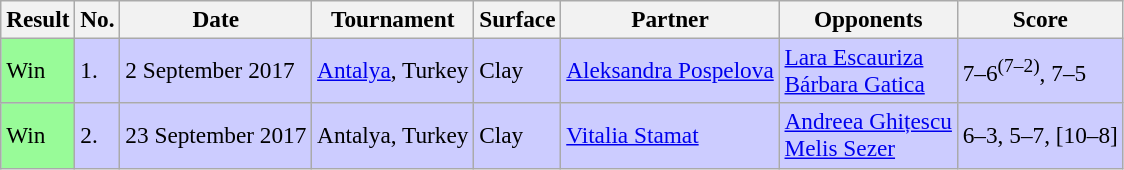<table class="sortable wikitable" style=font-size:97%>
<tr>
<th>Result</th>
<th>No.</th>
<th>Date</th>
<th>Tournament</th>
<th>Surface</th>
<th>Partner</th>
<th>Opponents</th>
<th>Score</th>
</tr>
<tr style="background:#ccccff;">
<td style="background:#98fb98;">Win</td>
<td>1.</td>
<td>2 September 2017</td>
<td><a href='#'>Antalya</a>, Turkey</td>
<td>Clay</td>
<td> <a href='#'>Aleksandra Pospelova</a></td>
<td> <a href='#'>Lara Escauriza</a> <br>  <a href='#'>Bárbara Gatica</a></td>
<td>7–6<sup>(7–2)</sup>, 7–5</td>
</tr>
<tr style="background:#ccccff;">
<td style="background:#98fb98;">Win</td>
<td>2.</td>
<td>23 September 2017</td>
<td>Antalya, Turkey</td>
<td>Clay</td>
<td> <a href='#'>Vitalia Stamat</a></td>
<td> <a href='#'>Andreea Ghițescu</a> <br>  <a href='#'>Melis Sezer</a></td>
<td>6–3, 5–7, [10–8]</td>
</tr>
</table>
